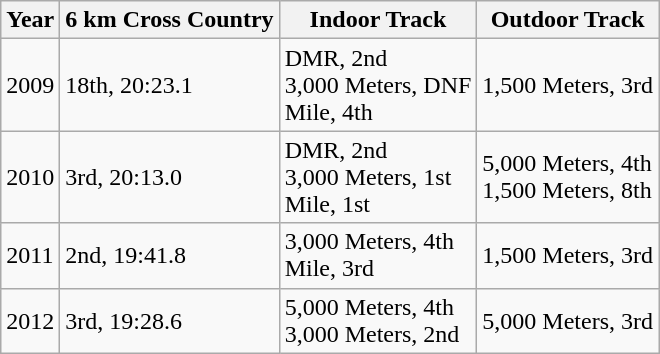<table class="wikitable sortable">
<tr>
<th>Year</th>
<th>6 km Cross Country</th>
<th>Indoor Track</th>
<th>Outdoor Track</th>
</tr>
<tr>
<td>2009</td>
<td>18th, 20:23.1</td>
<td>DMR, 2nd<br>3,000 Meters, DNF<br>Mile, 4th</td>
<td>1,500 Meters, 3rd</td>
</tr>
<tr>
<td>2010</td>
<td>3rd, 20:13.0</td>
<td>DMR, 2nd<br>3,000 Meters, 1st<br>Mile, 1st</td>
<td>5,000 Meters, 4th<br>1,500 Meters, 8th</td>
</tr>
<tr>
<td>2011</td>
<td>2nd, 19:41.8</td>
<td>3,000 Meters, 4th<br>Mile, 3rd</td>
<td>1,500 Meters, 3rd</td>
</tr>
<tr>
<td>2012</td>
<td>3rd, 19:28.6</td>
<td>5,000 Meters, 4th<br>3,000 Meters, 2nd</td>
<td>5,000 Meters, 3rd</td>
</tr>
</table>
